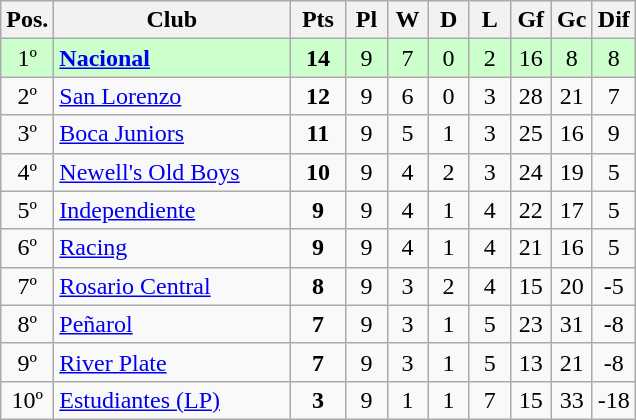<table class= "wikitable">
<tr>
<th width=20px>Pos.</th>
<th width=150px>Club</th>
<th width=30px>Pts</th>
<th width=20px>Pl</th>
<th width=20px>W</th>
<th width=20px>D</th>
<th width=20px>L</th>
<th width=20px>Gf</th>
<th width=20px>Gc</th>
<th width=20px>Dif</th>
</tr>
<tr align=center bgcolor= #ccffcc>
<td>1º</td>
<td align=left> <strong><a href='#'>Nacional</a></strong></td>
<td><strong>14</strong></td>
<td>9</td>
<td>7</td>
<td>0</td>
<td>2</td>
<td>16</td>
<td>8</td>
<td>8</td>
</tr>
<tr align=center>
<td>2º</td>
<td align=left> <a href='#'>San Lorenzo</a></td>
<td><strong>12</strong></td>
<td>9</td>
<td>6</td>
<td>0</td>
<td>3</td>
<td>28</td>
<td>21</td>
<td>7</td>
</tr>
<tr align=center>
<td>3º</td>
<td align=left> <a href='#'>Boca Juniors</a></td>
<td><strong>11</strong></td>
<td>9</td>
<td>5</td>
<td>1</td>
<td>3</td>
<td>25</td>
<td>16</td>
<td>9</td>
</tr>
<tr align=center>
<td>4º</td>
<td align=left> <a href='#'>Newell's Old Boys</a></td>
<td><strong>10</strong></td>
<td>9</td>
<td>4</td>
<td>2</td>
<td>3</td>
<td>24</td>
<td>19</td>
<td>5</td>
</tr>
<tr align=center>
<td>5º</td>
<td align=left> <a href='#'>Independiente</a></td>
<td><strong>9</strong></td>
<td>9</td>
<td>4</td>
<td>1</td>
<td>4</td>
<td>22</td>
<td>17</td>
<td>5</td>
</tr>
<tr align=center>
<td>6º</td>
<td align=left> <a href='#'>Racing</a></td>
<td><strong>9</strong></td>
<td>9</td>
<td>4</td>
<td>1</td>
<td>4</td>
<td>21</td>
<td>16</td>
<td>5</td>
</tr>
<tr align=center>
<td>7º</td>
<td align=left> <a href='#'>Rosario Central</a></td>
<td><strong>8</strong></td>
<td>9</td>
<td>3</td>
<td>2</td>
<td>4</td>
<td>15</td>
<td>20</td>
<td>-5</td>
</tr>
<tr align=center>
<td>8º</td>
<td align=left> <a href='#'>Peñarol</a></td>
<td><strong>7</strong></td>
<td>9</td>
<td>3</td>
<td>1</td>
<td>5</td>
<td>23</td>
<td>31</td>
<td>-8</td>
</tr>
<tr align=center>
<td>9º</td>
<td align=left> <a href='#'>River Plate</a></td>
<td><strong>7</strong></td>
<td>9</td>
<td>3</td>
<td>1</td>
<td>5</td>
<td>13</td>
<td>21</td>
<td>-8</td>
</tr>
<tr align=center>
<td>10º</td>
<td align=left> <a href='#'>Estudiantes (LP)</a></td>
<td><strong>3</strong></td>
<td>9</td>
<td>1</td>
<td>1</td>
<td>7</td>
<td>15</td>
<td>33</td>
<td>-18</td>
</tr>
</table>
